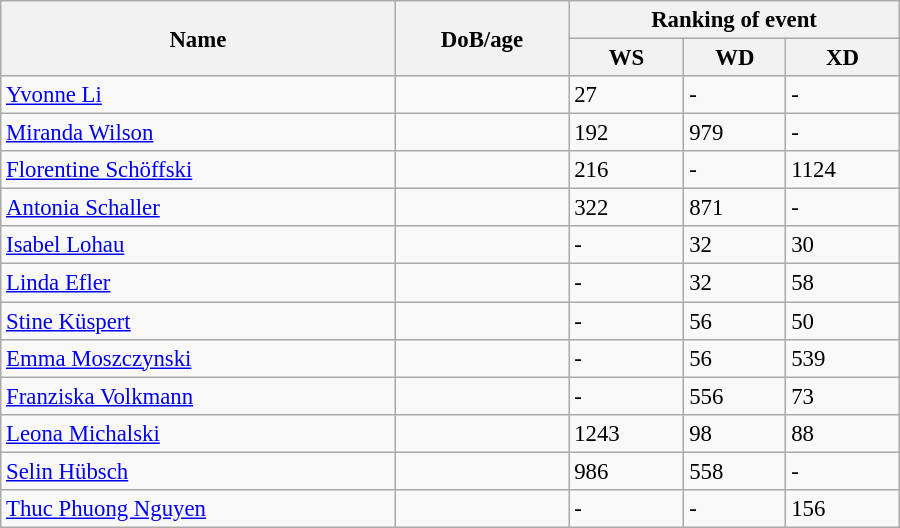<table class="wikitable" style="width:600px; font-size:95%;">
<tr>
<th rowspan="2" align="left">Name</th>
<th rowspan="2" align="left">DoB/age</th>
<th colspan="3" align="center">Ranking of event</th>
</tr>
<tr>
<th align="center">WS</th>
<th>WD</th>
<th align="center">XD</th>
</tr>
<tr>
<td><a href='#'>Yvonne Li</a></td>
<td></td>
<td>27</td>
<td>-</td>
<td>-</td>
</tr>
<tr>
<td><a href='#'>Miranda Wilson</a></td>
<td></td>
<td>192</td>
<td>979</td>
<td>-</td>
</tr>
<tr>
<td><a href='#'>Florentine Schöffski</a></td>
<td></td>
<td>216</td>
<td>-</td>
<td>1124</td>
</tr>
<tr>
<td><a href='#'>Antonia Schaller</a></td>
<td></td>
<td>322</td>
<td>871</td>
<td>-</td>
</tr>
<tr>
<td><a href='#'>Isabel Lohau</a></td>
<td></td>
<td>-</td>
<td>32</td>
<td>30</td>
</tr>
<tr>
<td><a href='#'>Linda Efler</a></td>
<td></td>
<td>-</td>
<td>32</td>
<td>58</td>
</tr>
<tr>
<td><a href='#'>Stine Küspert</a></td>
<td></td>
<td>-</td>
<td>56</td>
<td>50</td>
</tr>
<tr>
<td><a href='#'>Emma Moszczynski</a></td>
<td></td>
<td>-</td>
<td>56</td>
<td>539</td>
</tr>
<tr>
<td><a href='#'>Franziska Volkmann</a></td>
<td></td>
<td>-</td>
<td>556</td>
<td>73</td>
</tr>
<tr>
<td><a href='#'>Leona Michalski</a></td>
<td></td>
<td>1243</td>
<td>98</td>
<td>88</td>
</tr>
<tr>
<td><a href='#'>Selin Hübsch</a></td>
<td></td>
<td>986</td>
<td>558</td>
<td>-</td>
</tr>
<tr>
<td><a href='#'>Thuc Phuong Nguyen</a></td>
<td></td>
<td>-</td>
<td>-</td>
<td>156</td>
</tr>
</table>
